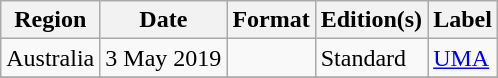<table class="wikitable plainrowheaders">
<tr>
<th scope="col">Region</th>
<th scope="col">Date</th>
<th scope="col">Format</th>
<th scope="col">Edition(s)</th>
<th scope="col">Label</th>
</tr>
<tr>
<td>Australia</td>
<td>3 May 2019</td>
<td></td>
<td>Standard</td>
<td><a href='#'>UMA</a></td>
</tr>
<tr>
</tr>
</table>
